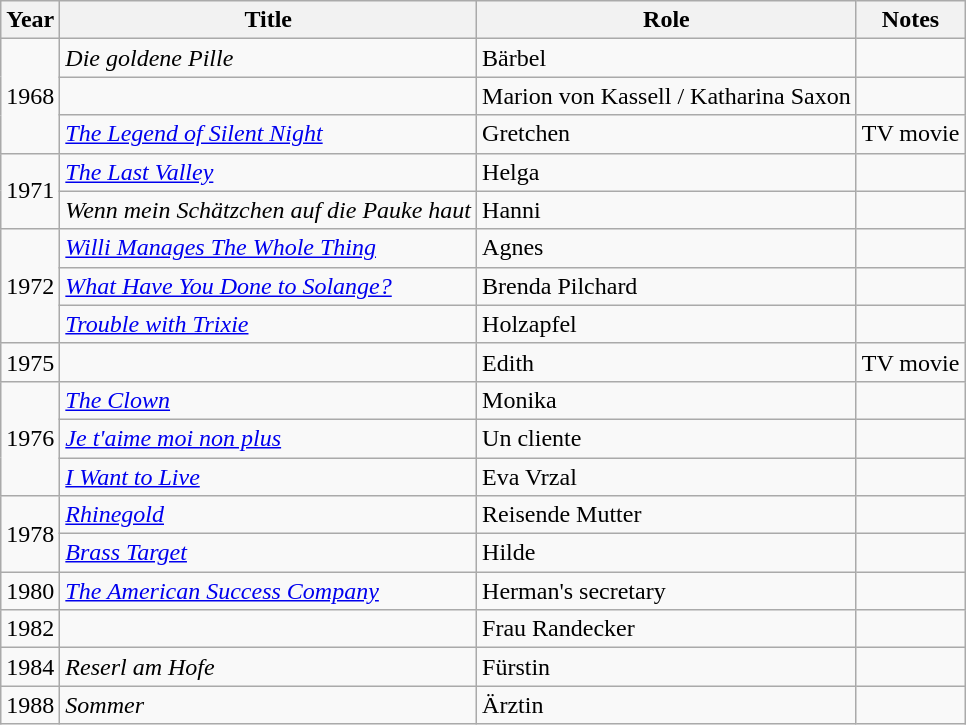<table class="wikitable">
<tr>
<th>Year</th>
<th>Title</th>
<th>Role</th>
<th>Notes</th>
</tr>
<tr>
<td rowspan=3>1968</td>
<td><em>Die goldene Pille</em></td>
<td>Bärbel</td>
<td></td>
</tr>
<tr>
<td><em></em></td>
<td>Marion von Kassell / Katharina Saxon</td>
<td></td>
</tr>
<tr>
<td><em><a href='#'>The Legend of Silent Night</a></em></td>
<td>Gretchen</td>
<td>TV movie</td>
</tr>
<tr>
<td rowspan=2>1971</td>
<td><em><a href='#'>The Last Valley</a></em></td>
<td>Helga</td>
<td></td>
</tr>
<tr>
<td><em>Wenn mein Schätzchen auf die Pauke haut</em></td>
<td>Hanni</td>
<td></td>
</tr>
<tr>
<td rowspan=3>1972</td>
<td><em><a href='#'>Willi Manages The Whole Thing</a></em></td>
<td>Agnes</td>
<td></td>
</tr>
<tr>
<td><em><a href='#'>What Have You Done to Solange?</a></em></td>
<td>Brenda Pilchard</td>
<td></td>
</tr>
<tr>
<td><em><a href='#'>Trouble with Trixie</a></em></td>
<td>Holzapfel</td>
<td></td>
</tr>
<tr>
<td>1975</td>
<td><em></em></td>
<td>Edith</td>
<td>TV movie</td>
</tr>
<tr>
<td rowspan=3>1976</td>
<td><em><a href='#'>The Clown</a></em></td>
<td>Monika</td>
<td></td>
</tr>
<tr>
<td><em><a href='#'>Je t'aime moi non plus</a></em></td>
<td>Un cliente</td>
<td></td>
</tr>
<tr>
<td><em><a href='#'>I Want to Live</a></em></td>
<td>Eva Vrzal</td>
<td></td>
</tr>
<tr>
<td rowspan=2>1978</td>
<td><em><a href='#'>Rhinegold</a></em></td>
<td>Reisende Mutter</td>
<td></td>
</tr>
<tr>
<td><em><a href='#'>Brass Target</a></em></td>
<td>Hilde</td>
<td></td>
</tr>
<tr>
<td>1980</td>
<td><em><a href='#'>The American Success Company</a></em></td>
<td>Herman's secretary</td>
<td></td>
</tr>
<tr>
<td>1982</td>
<td><em></em></td>
<td>Frau Randecker</td>
<td></td>
</tr>
<tr>
<td>1984</td>
<td><em>Reserl am Hofe</em></td>
<td>Fürstin</td>
<td></td>
</tr>
<tr>
<td>1988</td>
<td><em>Sommer</em></td>
<td>Ärztin</td>
<td></td>
</tr>
</table>
